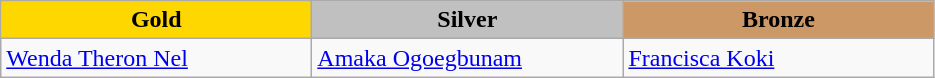<table class="wikitable" style="text-align:left">
<tr align="center">
<td width=200 bgcolor=gold><strong>Gold</strong></td>
<td width=200 bgcolor=silver><strong>Silver</strong></td>
<td width=200 bgcolor=CC9966><strong>Bronze</strong></td>
</tr>
<tr>
<td><a href='#'>Wenda Theron Nel</a><br><em></em></td>
<td><a href='#'>Amaka Ogoegbunam</a><br><em></em></td>
<td><a href='#'>Francisca Koki</a><br><em></em></td>
</tr>
</table>
